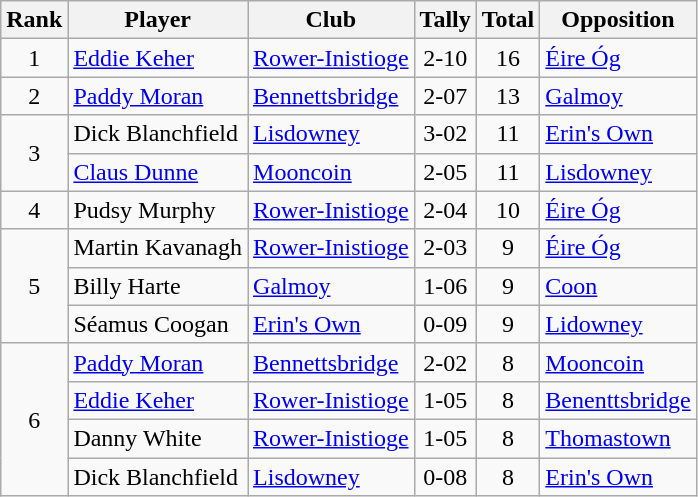<table class="wikitable">
<tr>
<th>Rank</th>
<th>Player</th>
<th>Club</th>
<th>Tally</th>
<th>Total</th>
<th>Opposition</th>
</tr>
<tr>
<td rowspan="1" style="text-align:center;">1</td>
<td><a href='#'>Eddie Keher</a></td>
<td><a href='#'>Rower-Inistioge</a></td>
<td align=center>2-10</td>
<td align=center>16</td>
<td><a href='#'>Éire Óg</a></td>
</tr>
<tr>
<td rowspan="1" style="text-align:center;">2</td>
<td><a href='#'>Paddy Moran</a></td>
<td><a href='#'>Bennettsbridge</a></td>
<td align=center>2-07</td>
<td align=center>13</td>
<td><a href='#'>Galmoy</a></td>
</tr>
<tr>
<td rowspan="2" style="text-align:center;">3</td>
<td>Dick Blanchfield</td>
<td><a href='#'>Lisdowney</a></td>
<td align=center>3-02</td>
<td align=center>11</td>
<td><a href='#'>Erin's Own</a></td>
</tr>
<tr>
<td><a href='#'>Claus Dunne</a></td>
<td><a href='#'>Mooncoin</a></td>
<td align=center>2-05</td>
<td align=center>11</td>
<td><a href='#'>Lisdowney</a></td>
</tr>
<tr>
<td rowspan="1" style="text-align:center;">4</td>
<td>Pudsy Murphy</td>
<td><a href='#'>Rower-Inistioge</a></td>
<td align=center>2-04</td>
<td align=center>10</td>
<td><a href='#'>Éire Óg</a></td>
</tr>
<tr>
<td rowspan="3" style="text-align:center;">5</td>
<td>Martin Kavanagh</td>
<td><a href='#'>Rower-Inistioge</a></td>
<td align=center>2-03</td>
<td align=center>9</td>
<td><a href='#'>Éire Óg</a></td>
</tr>
<tr>
<td>Billy Harte</td>
<td><a href='#'>Galmoy</a></td>
<td align=center>1-06</td>
<td align=center>9</td>
<td><a href='#'>Coon</a></td>
</tr>
<tr>
<td>Séamus Coogan</td>
<td><a href='#'>Erin's Own</a></td>
<td align=center>0-09</td>
<td align=center>9</td>
<td><a href='#'>Lidowney</a></td>
</tr>
<tr>
<td rowspan="4" style="text-align:center;">6</td>
<td><a href='#'>Paddy Moran</a></td>
<td><a href='#'>Bennettsbridge</a></td>
<td align=center>2-02</td>
<td align=center>8</td>
<td><a href='#'>Mooncoin</a></td>
</tr>
<tr>
<td><a href='#'>Eddie Keher</a></td>
<td><a href='#'>Rower-Inistioge</a></td>
<td align=center>1-05</td>
<td align=center>8</td>
<td><a href='#'>Benenttsbridge</a></td>
</tr>
<tr>
<td>Danny White</td>
<td><a href='#'>Rower-Inistioge</a></td>
<td align=center>1-05</td>
<td align=center>8</td>
<td><a href='#'>Thomastown</a></td>
</tr>
<tr>
<td>Dick Blanchfield</td>
<td><a href='#'>Lisdowney</a></td>
<td align=center>0-08</td>
<td align=center>8</td>
<td><a href='#'>Erin's Own</a></td>
</tr>
</table>
